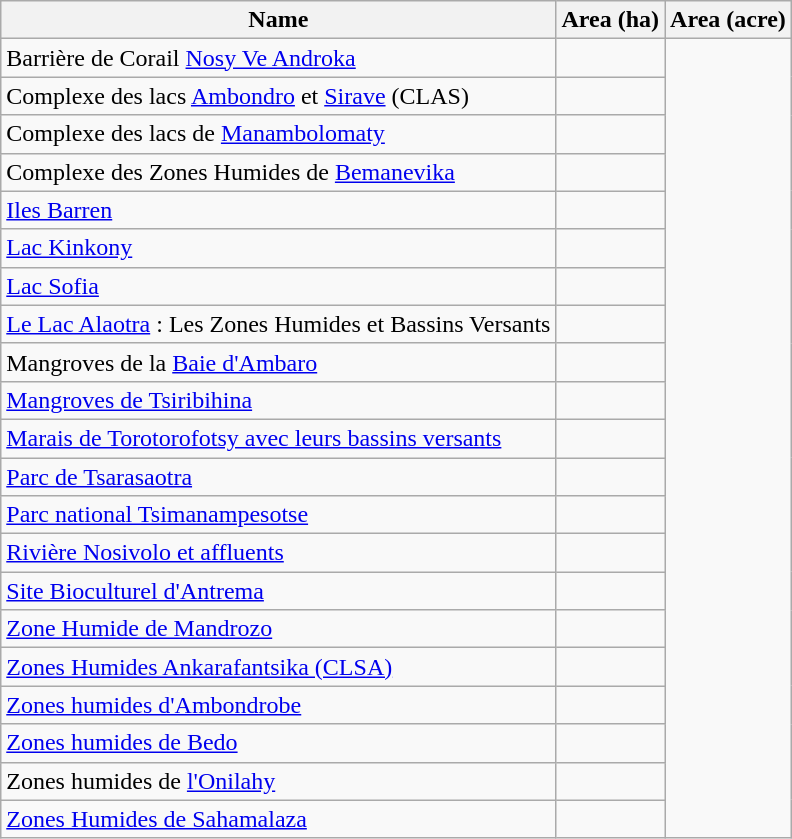<table class="wikitable sortable">
<tr>
<th scope="col" align=left>Name</th>
<th scope="col">Area (ha)</th>
<th scope="col">Area (acre)</th>
</tr>
<tr ---->
<td>Barrière de Corail <a href='#'>Nosy Ve Androka</a></td>
<td></td>
</tr>
<tr ---->
<td>Complexe des lacs <a href='#'>Ambondro</a> et <a href='#'>Sirave</a> (CLAS)</td>
<td></td>
</tr>
<tr ---->
<td>Complexe des lacs de <a href='#'>Manambolomaty</a></td>
<td></td>
</tr>
<tr ---->
<td>Complexe des Zones Humides de <a href='#'>Bemanevika</a></td>
<td></td>
</tr>
<tr ---->
<td><a href='#'>Iles Barren</a></td>
<td></td>
</tr>
<tr ---->
<td><a href='#'>Lac Kinkony</a></td>
<td></td>
</tr>
<tr ---->
<td><a href='#'>Lac Sofia</a></td>
<td></td>
</tr>
<tr ---->
<td><a href='#'>Le Lac Alaotra</a> : Les Zones Humides et Bassins Versants</td>
<td></td>
</tr>
<tr ---->
<td>Mangroves de la <a href='#'>Baie d'Ambaro</a></td>
<td></td>
</tr>
<tr ---->
<td><a href='#'>Mangroves de Tsiribihina</a></td>
<td></td>
</tr>
<tr ---->
<td><a href='#'>Marais de Torotorofotsy avec leurs bassins versants</a></td>
<td></td>
</tr>
<tr ---->
<td><a href='#'>Parc de Tsarasaotra</a></td>
<td></td>
</tr>
<tr ---->
<td><a href='#'>Parc national Tsimanampesotse</a></td>
<td></td>
</tr>
<tr ---->
<td><a href='#'>Rivière Nosivolo et affluents</a></td>
<td></td>
</tr>
<tr ---->
<td><a href='#'>Site Bioculturel d'Antrema</a></td>
<td></td>
</tr>
<tr ---->
<td><a href='#'>Zone Humide de Mandrozo</a></td>
<td></td>
</tr>
<tr ---->
<td><a href='#'>Zones Humides Ankarafantsika (CLSA)</a></td>
<td></td>
</tr>
<tr ---->
<td><a href='#'>Zones humides d'Ambondrobe</a></td>
<td></td>
</tr>
<tr ---->
<td><a href='#'>Zones humides de Bedo</a></td>
<td></td>
</tr>
<tr ---->
<td>Zones humides de <a href='#'>l'Onilahy</a></td>
<td></td>
</tr>
<tr ---->
<td><a href='#'>Zones Humides de Sahamalaza</a></td>
<td></td>
</tr>
</table>
